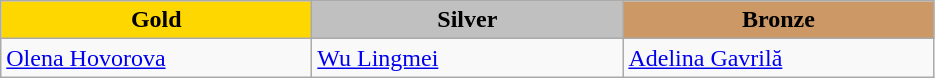<table class="wikitable" style="text-align:left">
<tr align="center">
<td width=200 bgcolor=gold><strong>Gold</strong></td>
<td width=200 bgcolor=silver><strong>Silver</strong></td>
<td width=200 bgcolor=CC9966><strong>Bronze</strong></td>
</tr>
<tr>
<td><a href='#'>Olena Hovorova</a><br><em></em></td>
<td><a href='#'>Wu Lingmei</a><br><em></em></td>
<td><a href='#'>Adelina Gavrilă</a><br><em></em></td>
</tr>
</table>
